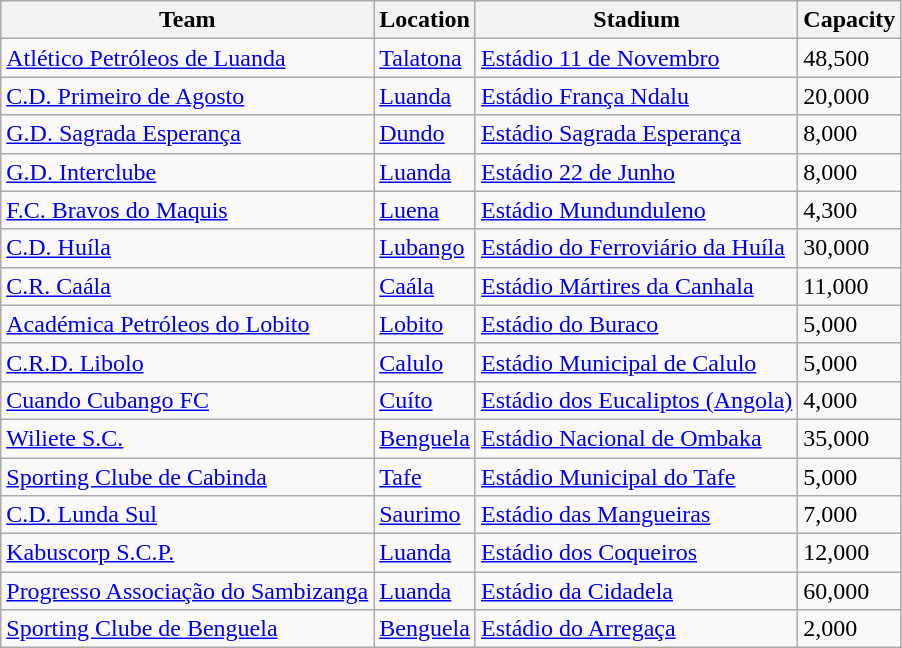<table class="wikitable sortable">
<tr>
<th>Team</th>
<th>Location</th>
<th>Stadium</th>
<th>Capacity</th>
</tr>
<tr>
<td><a href='#'>Atlético Petróleos de Luanda</a></td>
<td><a href='#'>Talatona</a></td>
<td><a href='#'>Estádio 11 de Novembro</a></td>
<td>48,500</td>
</tr>
<tr>
<td><a href='#'>C.D. Primeiro de Agosto</a></td>
<td><a href='#'>Luanda</a></td>
<td><a href='#'>Estádio França Ndalu</a></td>
<td>20,000</td>
</tr>
<tr>
<td><a href='#'>G.D. Sagrada Esperança</a></td>
<td><a href='#'>Dundo</a></td>
<td><a href='#'>Estádio Sagrada Esperança</a></td>
<td>8,000</td>
</tr>
<tr>
<td><a href='#'>G.D. Interclube</a></td>
<td><a href='#'>Luanda</a></td>
<td><a href='#'>Estádio 22 de Junho</a></td>
<td>8,000</td>
</tr>
<tr>
<td><a href='#'>F.C. Bravos do Maquis</a></td>
<td><a href='#'>Luena</a></td>
<td><a href='#'>Estádio Mundunduleno</a></td>
<td>4,300</td>
</tr>
<tr>
<td><a href='#'>C.D. Huíla</a></td>
<td><a href='#'>Lubango</a></td>
<td><a href='#'>Estádio do Ferroviário da Huíla</a></td>
<td>30,000</td>
</tr>
<tr>
<td><a href='#'>C.R. Caála</a></td>
<td><a href='#'>Caála</a></td>
<td><a href='#'>Estádio Mártires da Canhala</a></td>
<td>11,000</td>
</tr>
<tr>
<td><a href='#'>Académica Petróleos do Lobito</a></td>
<td><a href='#'>Lobito</a></td>
<td><a href='#'>Estádio do Buraco</a></td>
<td>5,000</td>
</tr>
<tr>
<td><a href='#'>C.R.D. Libolo</a></td>
<td><a href='#'>Calulo</a></td>
<td><a href='#'>Estádio Municipal de Calulo</a></td>
<td>5,000</td>
</tr>
<tr>
<td><a href='#'>Cuando Cubango FC</a></td>
<td><a href='#'>Cuíto</a></td>
<td><a href='#'>Estádio dos Eucaliptos (Angola)</a></td>
<td>4,000</td>
</tr>
<tr>
<td><a href='#'>Wiliete S.C.</a></td>
<td><a href='#'>Benguela</a></td>
<td><a href='#'>Estádio Nacional de Ombaka</a></td>
<td>35,000</td>
</tr>
<tr>
<td><a href='#'>Sporting Clube de Cabinda</a></td>
<td><a href='#'>Tafe</a></td>
<td><a href='#'>Estádio Municipal do Tafe</a></td>
<td>5,000</td>
</tr>
<tr>
<td><a href='#'>C.D. Lunda Sul</a></td>
<td><a href='#'>Saurimo</a></td>
<td><a href='#'>Estádio das Mangueiras</a></td>
<td>7,000</td>
</tr>
<tr>
<td><a href='#'>Kabuscorp S.C.P.</a></td>
<td><a href='#'>Luanda</a></td>
<td><a href='#'>Estádio dos Coqueiros</a></td>
<td>12,000</td>
</tr>
<tr>
<td><a href='#'>Progresso Associação do Sambizanga</a></td>
<td><a href='#'>Luanda</a></td>
<td><a href='#'>Estádio da Cidadela</a></td>
<td>60,000</td>
</tr>
<tr>
<td><a href='#'>Sporting Clube de Benguela</a></td>
<td><a href='#'>Benguela</a></td>
<td><a href='#'>Estádio do Arregaça</a></td>
<td>2,000</td>
</tr>
</table>
